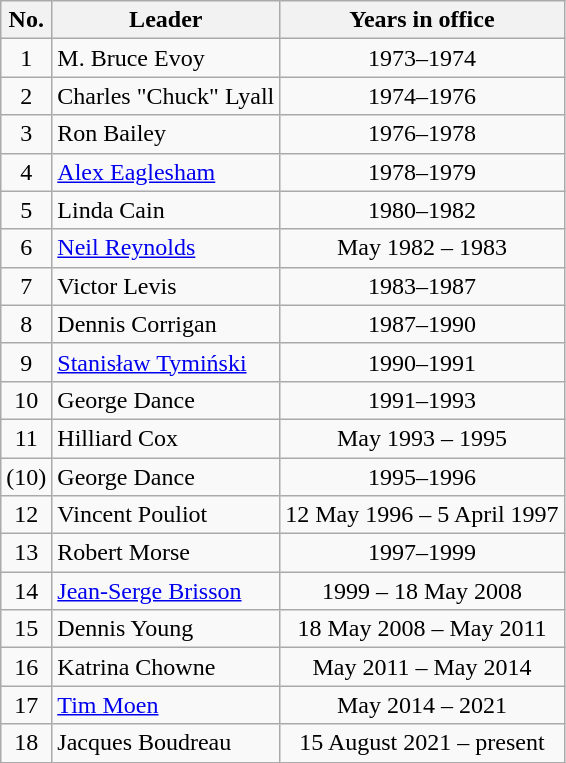<table class="wikitable">
<tr>
<th>No.</th>
<th>Leader</th>
<th>Years in office</th>
</tr>
<tr>
<td align=center>1</td>
<td>M. Bruce Evoy</td>
<td align=center>1973–1974</td>
</tr>
<tr>
<td align=center>2</td>
<td>Charles "Chuck" Lyall</td>
<td align=center>1974–1976</td>
</tr>
<tr>
<td align=center>3</td>
<td>Ron Bailey</td>
<td align=center>1976–1978</td>
</tr>
<tr>
<td align=center>4</td>
<td><a href='#'>Alex Eaglesham</a></td>
<td align=center>1978–1979</td>
</tr>
<tr>
<td align=center>5</td>
<td>Linda Cain</td>
<td align=center>1980–1982</td>
</tr>
<tr>
<td align=center>6</td>
<td><a href='#'>Neil Reynolds</a></td>
<td align=center>May 1982 – 1983</td>
</tr>
<tr>
<td align=center>7</td>
<td>Victor Levis</td>
<td align=center>1983–1987</td>
</tr>
<tr>
<td align=center>8</td>
<td>Dennis Corrigan</td>
<td align=center>1987–1990</td>
</tr>
<tr>
<td align=center>9</td>
<td><a href='#'>Stanisław Tymiński</a></td>
<td align=center>1990–1991</td>
</tr>
<tr>
<td align=center>10</td>
<td>George Dance</td>
<td align=center>1991–1993</td>
</tr>
<tr>
<td align=center>11</td>
<td>Hilliard Cox</td>
<td align=center>May 1993 – 1995</td>
</tr>
<tr>
<td align=center>(10)</td>
<td>George Dance</td>
<td align=center>1995–1996</td>
</tr>
<tr>
<td align=center>12</td>
<td>Vincent Pouliot</td>
<td align=center>12 May 1996 – 5 April 1997</td>
</tr>
<tr>
<td align=center>13</td>
<td>Robert Morse</td>
<td align=center>1997–1999</td>
</tr>
<tr>
<td align=center>14</td>
<td><a href='#'>Jean-Serge Brisson</a></td>
<td align=center>1999 – 18 May 2008</td>
</tr>
<tr>
<td align=center>15</td>
<td>Dennis Young</td>
<td align=center>18 May 2008 – May 2011</td>
</tr>
<tr>
<td align=center>16</td>
<td>Katrina Chowne</td>
<td align=center>May 2011 – May 2014</td>
</tr>
<tr>
<td align=center>17</td>
<td><a href='#'>Tim Moen</a></td>
<td align=center>May 2014 – 2021</td>
</tr>
<tr>
<td align=center>18</td>
<td>Jacques Boudreau</td>
<td align=center>15 August 2021 – present</td>
</tr>
</table>
